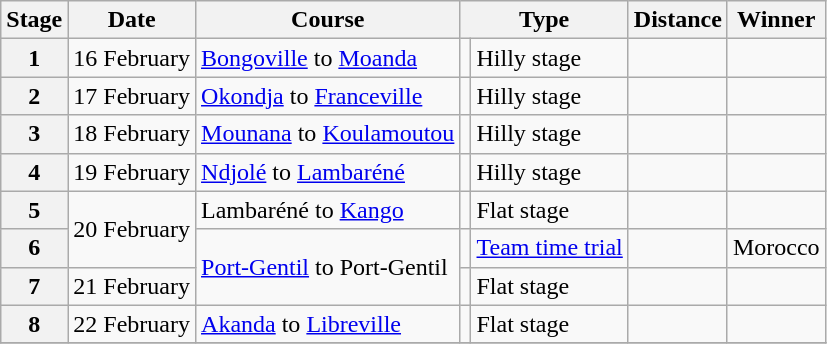<table class="wikitable">
<tr>
<th>Stage</th>
<th>Date</th>
<th>Course</th>
<th colspan=2>Type</th>
<th>Distance</th>
<th>Winner</th>
</tr>
<tr>
<th scope=row>1</th>
<td>16 February</td>
<td><a href='#'>Bongoville</a> to <a href='#'>Moanda</a></td>
<td></td>
<td>Hilly stage</td>
<td style="text-align:center;"></td>
<td></td>
</tr>
<tr>
<th scope=row>2</th>
<td>17 February</td>
<td><a href='#'>Okondja</a> to <a href='#'>Franceville</a></td>
<td></td>
<td>Hilly stage</td>
<td style="text-align:center;"></td>
<td></td>
</tr>
<tr>
<th scope=row>3</th>
<td>18 February</td>
<td><a href='#'>Mounana</a> to <a href='#'>Koulamoutou</a></td>
<td></td>
<td>Hilly stage</td>
<td style="text-align:center;"></td>
<td></td>
</tr>
<tr>
<th scope=row>4</th>
<td>19 February</td>
<td><a href='#'>Ndjolé</a> to <a href='#'>Lambaréné</a></td>
<td></td>
<td>Hilly stage</td>
<td style="text-align:center;"></td>
<td></td>
</tr>
<tr>
<th scope=row>5</th>
<td rowspan=2>20 February</td>
<td>Lambaréné to <a href='#'>Kango</a></td>
<td></td>
<td>Flat stage</td>
<td style="text-align:center;"></td>
<td></td>
</tr>
<tr>
<th scope=row>6</th>
<td rowspan=2><a href='#'>Port-Gentil</a> to Port-Gentil</td>
<td></td>
<td><a href='#'>Team time trial</a></td>
<td style="text-align:center;"></td>
<td>Morocco</td>
</tr>
<tr>
<th scope=row>7</th>
<td>21 February</td>
<td></td>
<td>Flat stage</td>
<td style="text-align:center;"></td>
<td></td>
</tr>
<tr>
<th scope=row>8</th>
<td>22 February</td>
<td><a href='#'>Akanda</a> to <a href='#'>Libreville</a></td>
<td></td>
<td>Flat stage</td>
<td style="text-align:center;"></td>
<td></td>
</tr>
<tr>
</tr>
</table>
